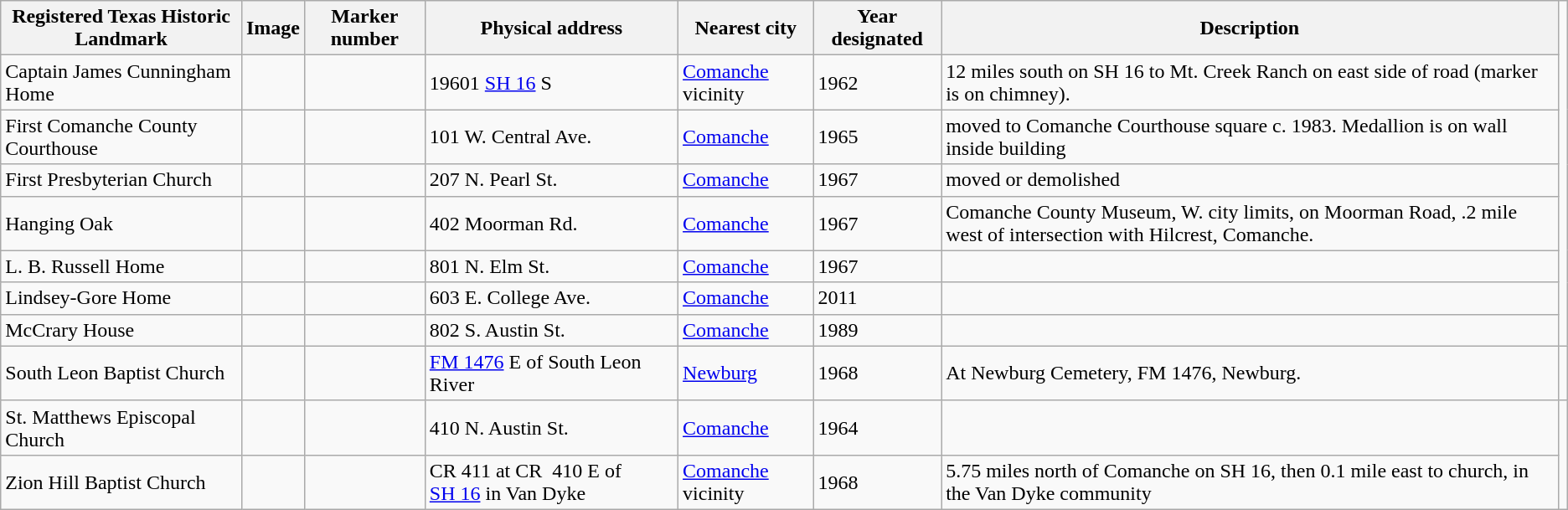<table class="wikitable sortable">
<tr>
<th>Registered Texas Historic Landmark</th>
<th>Image</th>
<th>Marker number</th>
<th>Physical address</th>
<th>Nearest city</th>
<th>Year designated</th>
<th>Description</th>
</tr>
<tr>
<td>Captain James Cunningham Home</td>
<td></td>
<td></td>
<td>19601 <a href='#'>SH 16</a> S<br></td>
<td><a href='#'>Comanche</a> vicinity</td>
<td>1962</td>
<td>12 miles south on SH 16 to Mt. Creek Ranch on east side of road (marker is on chimney).</td>
</tr>
<tr>
<td>First Comanche County Courthouse</td>
<td></td>
<td></td>
<td>101 W. Central Ave.<br></td>
<td><a href='#'>Comanche</a></td>
<td>1965</td>
<td>moved to Comanche Courthouse square c. 1983. Medallion is on wall inside building</td>
</tr>
<tr>
<td>First Presbyterian Church</td>
<td></td>
<td></td>
<td>207 N. Pearl St. <br></td>
<td><a href='#'>Comanche</a></td>
<td>1967</td>
<td>moved or demolished</td>
</tr>
<tr>
<td>Hanging Oak</td>
<td></td>
<td></td>
<td>402 Moorman Rd.<br></td>
<td><a href='#'>Comanche</a></td>
<td>1967</td>
<td>Comanche County Museum, W. city limits, on Moorman Road, .2 mile west of intersection with Hilcrest, Comanche.</td>
</tr>
<tr>
<td>L. B. Russell Home</td>
<td></td>
<td></td>
<td>801 N. Elm St.<br></td>
<td><a href='#'>Comanche</a></td>
<td>1967</td>
<td></td>
</tr>
<tr>
<td>Lindsey-Gore Home</td>
<td></td>
<td></td>
<td>603 E. College Ave.<br></td>
<td><a href='#'>Comanche</a></td>
<td>2011</td>
<td></td>
</tr>
<tr>
<td>McCrary House</td>
<td></td>
<td></td>
<td>802 S. Austin St.<br></td>
<td><a href='#'>Comanche</a></td>
<td>1989</td>
<td></td>
</tr>
<tr>
<td>South Leon Baptist Church</td>
<td></td>
<td></td>
<td><a href='#'>FM 1476</a> E of South Leon River<br></td>
<td><a href='#'>Newburg</a></td>
<td>1968</td>
<td>At Newburg Cemetery, FM 1476, Newburg.</td>
<td></td>
</tr>
<tr>
<td>St. Matthews Episcopal Church</td>
<td></td>
<td></td>
<td>410 N. Austin St.<br></td>
<td><a href='#'>Comanche</a></td>
<td>1964</td>
<td></td>
</tr>
<tr>
<td>Zion Hill Baptist Church</td>
<td></td>
<td></td>
<td>CR 411 at CR  410 E of <a href='#'>SH 16</a> in Van Dyke<br></td>
<td><a href='#'>Comanche</a> vicinity</td>
<td>1968</td>
<td>5.75 miles north of Comanche on SH 16, then 0.1 mile east to church, in the Van Dyke community</td>
</tr>
</table>
